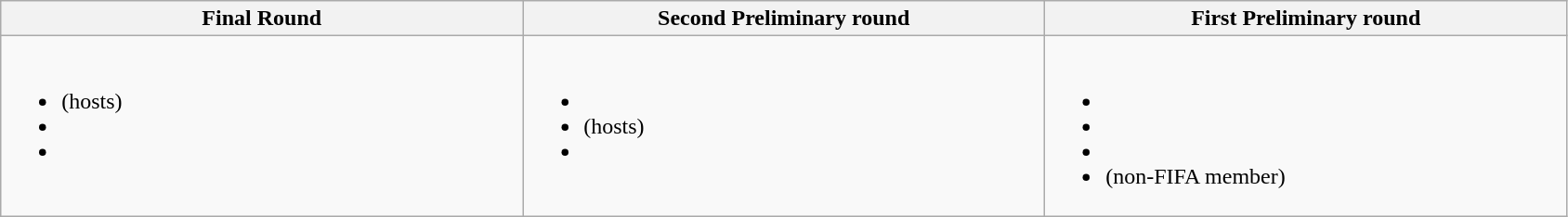<table class="wikitable" style="width:89%;">
<tr>
<th width=33%>Final Round</th>
<th width=33%>Second Preliminary round</th>
<th width=33%>First Preliminary round</th>
</tr>
<tr>
<td valign=top><br><ul><li> (hosts)</li><li></li><li></li></ul></td>
<td valign=top><br><ul><li></li><li> (hosts)</li><li></li></ul></td>
<td valign=top><br><ul><li></li><li></li><li></li><li> (non-FIFA member)</li></ul></td>
</tr>
</table>
